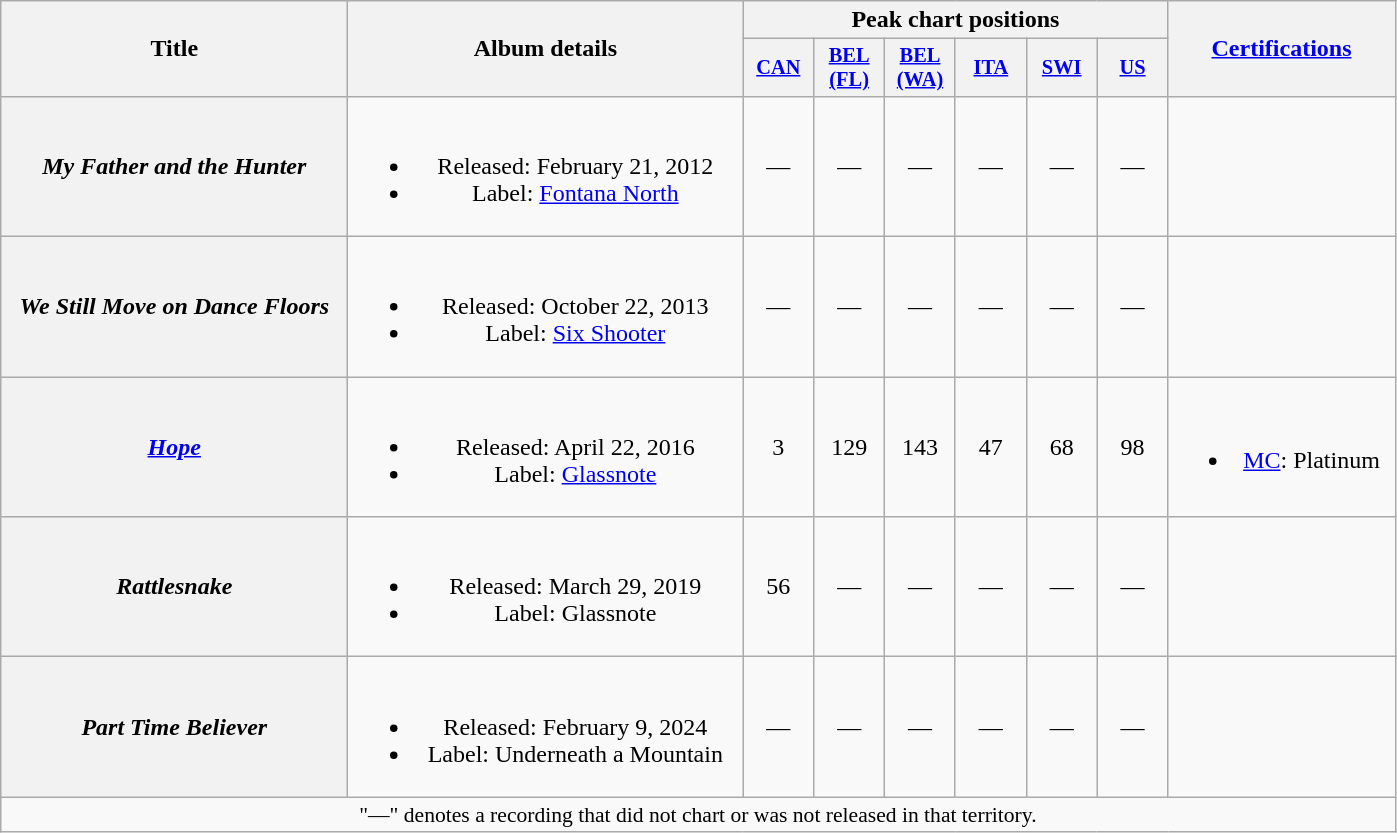<table class="wikitable plainrowheaders" style="text-align:center;" border="1">
<tr>
<th scope="col" rowspan="2" style="width:14em;">Title</th>
<th scope="col" rowspan="2" style="width:16em;">Album details</th>
<th scope="col" colspan="6">Peak chart positions</th>
<th scope="col" rowspan="2" style="width:9em;"><a href='#'>Certifications</a></th>
</tr>
<tr>
<th scope="col" style="width:3em;font-size:85%;"><a href='#'>CAN</a><br></th>
<th scope="col" style="width:3em;font-size:85%;"><a href='#'>BEL<br>(FL)</a><br></th>
<th scope="col" style="width:3em;font-size:85%;"><a href='#'>BEL<br>(WA)</a><br></th>
<th scope="col" style="width:3em;font-size:85%;"><a href='#'>ITA</a><br></th>
<th scope="col" style="width:3em;font-size:85%;"><a href='#'>SWI</a><br></th>
<th scope="col" style="width:3em;font-size:85%;"><a href='#'>US</a><br></th>
</tr>
<tr>
<th scope="row"><em>My Father and the Hunter</em></th>
<td><br><ul><li>Released: February 21, 2012</li><li>Label: <a href='#'>Fontana North</a></li></ul></td>
<td>—</td>
<td>—</td>
<td>—</td>
<td>—</td>
<td>—</td>
<td>—</td>
<td></td>
</tr>
<tr>
<th scope="row"><em>We Still Move on Dance Floors</em></th>
<td><br><ul><li>Released: October 22, 2013</li><li>Label: <a href='#'>Six Shooter</a></li></ul></td>
<td>—</td>
<td>—</td>
<td>—</td>
<td>—</td>
<td>—</td>
<td>—</td>
<td></td>
</tr>
<tr>
<th scope="row"><em><a href='#'>Hope</a></em></th>
<td><br><ul><li>Released: April 22, 2016</li><li>Label: <a href='#'>Glassnote</a></li></ul></td>
<td>3</td>
<td>129</td>
<td>143</td>
<td>47</td>
<td>68</td>
<td>98</td>
<td><br><ul><li><a href='#'>MC</a>: Platinum</li></ul></td>
</tr>
<tr>
<th scope="row"><em>Rattlesnake</em></th>
<td><br><ul><li>Released: March 29, 2019</li><li>Label: Glassnote</li></ul></td>
<td>56</td>
<td>—</td>
<td>—</td>
<td>—</td>
<td>—</td>
<td>—</td>
<td></td>
</tr>
<tr>
<th scope="row"><em>Part Time Believer</em></th>
<td><br><ul><li>Released: February 9, 2024</li><li>Label: Underneath a Mountain</li></ul></td>
<td>—</td>
<td>—</td>
<td>—</td>
<td>—</td>
<td>—</td>
<td>—</td>
<td></td>
</tr>
<tr>
<td colspan="20" style="font-size:90%; text-align:center;">"—" denotes a recording that did not chart or was not released in that territory.</td>
</tr>
</table>
